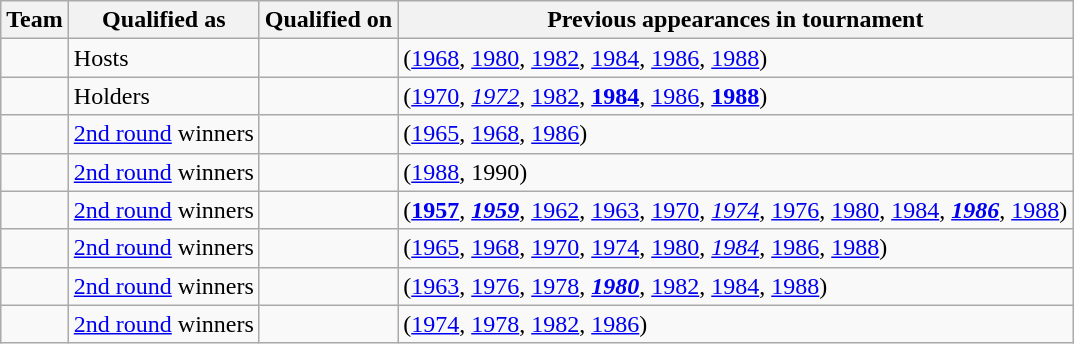<table class="wikitable sortable" style="text-align:left;">
<tr>
<th>Team</th>
<th>Qualified as</th>
<th>Qualified on</th>
<th>Previous appearances in tournament</th>
</tr>
<tr>
<td></td>
<td>Hosts</td>
<td></td>
<td> (<a href='#'>1968</a>, <a href='#'>1980</a>, <a href='#'>1982</a>, <a href='#'>1984</a>, <a href='#'>1986</a>, <a href='#'>1988</a>)</td>
</tr>
<tr>
<td></td>
<td>Holders</td>
<td></td>
<td> (<a href='#'>1970</a>, <em><a href='#'>1972</a></em>, <a href='#'>1982</a>, <strong><a href='#'>1984</a></strong>, <a href='#'>1986</a>, <strong><a href='#'>1988</a></strong>)</td>
</tr>
<tr>
<td></td>
<td><a href='#'>2nd round</a> winners</td>
<td></td>
<td> (<a href='#'>1965</a>, <a href='#'>1968</a>, <a href='#'>1986</a>)</td>
</tr>
<tr>
<td></td>
<td><a href='#'>2nd round</a> winners</td>
<td></td>
<td> (<a href='#'>1988</a>, 1990)</td>
</tr>
<tr>
<td></td>
<td><a href='#'>2nd round</a> winners</td>
<td></td>
<td> (<strong><a href='#'>1957</a></strong>, <strong><em><a href='#'>1959</a></em></strong>, <a href='#'>1962</a>, <a href='#'>1963</a>, <a href='#'>1970</a>, <em><a href='#'>1974</a></em>, <a href='#'>1976</a>, <a href='#'>1980</a>, <a href='#'>1984</a>, <strong><em><a href='#'>1986</a></em></strong>, <a href='#'>1988</a>)</td>
</tr>
<tr>
<td></td>
<td><a href='#'>2nd round</a> winners</td>
<td></td>
<td> (<a href='#'>1965</a>, <a href='#'>1968</a>, <a href='#'>1970</a>, <a href='#'>1974</a>, <a href='#'>1980</a>, <em><a href='#'>1984</a></em>, <a href='#'>1986</a>, <a href='#'>1988</a>)</td>
</tr>
<tr>
<td></td>
<td><a href='#'>2nd round</a> winners</td>
<td></td>
<td> (<a href='#'>1963</a>, <a href='#'>1976</a>, <a href='#'>1978</a>, <strong><em><a href='#'>1980</a></em></strong>, <a href='#'>1982</a>, <a href='#'>1984</a>, <a href='#'>1988</a>)</td>
</tr>
<tr>
<td></td>
<td><a href='#'>2nd round</a> winners</td>
<td></td>
<td> (<a href='#'>1974</a>, <a href='#'>1978</a>, <a href='#'>1982</a>, <a href='#'>1986</a>)</td>
</tr>
</table>
